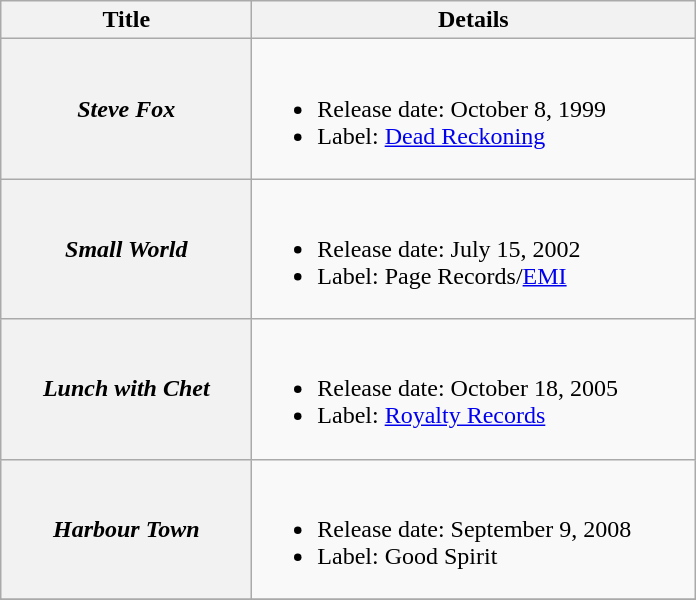<table class="wikitable plainrowheaders">
<tr>
<th style="width:10em;">Title</th>
<th style="width:18em;">Details</th>
</tr>
<tr>
<th scope="row"><em>Steve Fox</em></th>
<td><br><ul><li>Release date: October 8, 1999</li><li>Label: <a href='#'>Dead Reckoning</a></li></ul></td>
</tr>
<tr>
<th scope="row"><em>Small World</em></th>
<td><br><ul><li>Release date: July 15, 2002</li><li>Label: Page Records/<a href='#'>EMI</a></li></ul></td>
</tr>
<tr>
<th scope="row"><em>Lunch with Chet</em></th>
<td><br><ul><li>Release date: October 18, 2005</li><li>Label: <a href='#'>Royalty Records</a></li></ul></td>
</tr>
<tr>
<th scope="row"><em>Harbour Town</em></th>
<td><br><ul><li>Release date: September 9, 2008</li><li>Label: Good Spirit</li></ul></td>
</tr>
<tr>
</tr>
</table>
